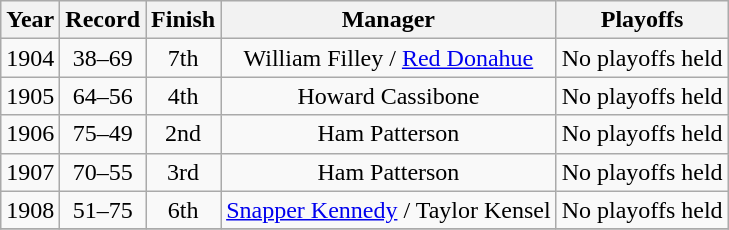<table class="wikitable">
<tr style="background: #F2F2F2;">
<th>Year</th>
<th>Record</th>
<th>Finish</th>
<th>Manager</th>
<th>Playoffs</th>
</tr>
<tr align=center>
<td>1904</td>
<td>38–69</td>
<td>7th</td>
<td>William Filley / <a href='#'>Red Donahue</a></td>
<td>No playoffs held</td>
</tr>
<tr align=center>
<td>1905</td>
<td>64–56</td>
<td>4th</td>
<td>Howard Cassibone</td>
<td>No playoffs held</td>
</tr>
<tr align=center>
<td>1906</td>
<td>75–49</td>
<td>2nd</td>
<td>Ham Patterson</td>
<td>No playoffs held</td>
</tr>
<tr align=center>
<td>1907</td>
<td>70–55</td>
<td>3rd</td>
<td>Ham Patterson</td>
<td>No playoffs held</td>
</tr>
<tr align=center>
<td>1908</td>
<td>51–75</td>
<td>6th</td>
<td><a href='#'>Snapper Kennedy</a> / Taylor Kensel</td>
<td>No playoffs held</td>
</tr>
<tr align=center>
</tr>
</table>
